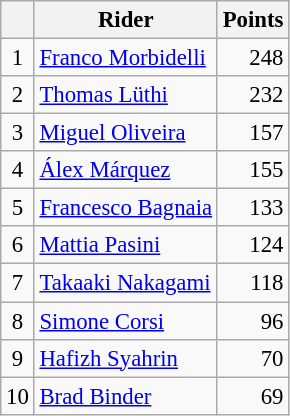<table class="wikitable" style="font-size: 95%;">
<tr>
<th></th>
<th>Rider</th>
<th>Points</th>
</tr>
<tr>
<td align=center>1</td>
<td> <a href='#'>Franco Morbidelli</a></td>
<td align=right>248</td>
</tr>
<tr>
<td align=center>2</td>
<td> <a href='#'>Thomas Lüthi</a></td>
<td align=right>232</td>
</tr>
<tr>
<td align=center>3</td>
<td> <a href='#'>Miguel Oliveira</a></td>
<td align=right>157</td>
</tr>
<tr>
<td align=center>4</td>
<td> <a href='#'>Álex Márquez</a></td>
<td align=right>155</td>
</tr>
<tr>
<td align=center>5</td>
<td> <a href='#'>Francesco Bagnaia</a></td>
<td align=right>133</td>
</tr>
<tr>
<td align=center>6</td>
<td> <a href='#'>Mattia Pasini</a></td>
<td align=right>124</td>
</tr>
<tr>
<td align=center>7</td>
<td> <a href='#'>Takaaki Nakagami</a></td>
<td align=right>118</td>
</tr>
<tr>
<td align=center>8</td>
<td> <a href='#'>Simone Corsi</a></td>
<td align=right>96</td>
</tr>
<tr>
<td align=center>9</td>
<td> <a href='#'>Hafizh Syahrin</a></td>
<td align=right>70</td>
</tr>
<tr>
<td align=center>10</td>
<td> <a href='#'>Brad Binder</a></td>
<td align=right>69</td>
</tr>
</table>
